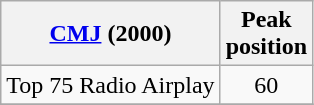<table class=wikitable>
<tr>
<th><a href='#'>CMJ</a> (2000)</th>
<th>Peak<br>position</th>
</tr>
<tr>
<td>Top 75 Radio Airplay</td>
<td align="center">60</td>
</tr>
<tr>
</tr>
</table>
